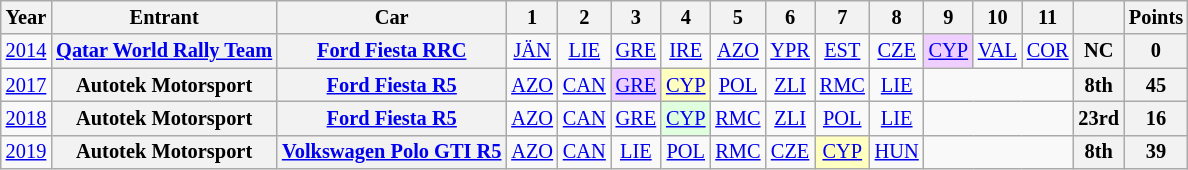<table class="wikitable" border="1" style="text-align:center; font-size:85%;">
<tr>
<th>Year</th>
<th>Entrant</th>
<th>Car</th>
<th>1</th>
<th>2</th>
<th>3</th>
<th>4</th>
<th>5</th>
<th>6</th>
<th>7</th>
<th>8</th>
<th>9</th>
<th>10</th>
<th>11</th>
<th></th>
<th>Points</th>
</tr>
<tr>
<td><a href='#'>2014</a></td>
<th nowrap><a href='#'>Qatar World Rally Team</a></th>
<th nowrap><a href='#'>Ford Fiesta RRC</a></th>
<td><a href='#'>JÄN</a></td>
<td><a href='#'>LIE</a></td>
<td><a href='#'>GRE</a></td>
<td><a href='#'>IRE</a></td>
<td><a href='#'>AZO</a></td>
<td><a href='#'>YPR</a></td>
<td><a href='#'>EST</a></td>
<td><a href='#'>CZE</a></td>
<td style="background:#EFCFFF;"><a href='#'>CYP</a><br></td>
<td><a href='#'>VAL</a></td>
<td><a href='#'>COR</a></td>
<th>NC</th>
<th>0</th>
</tr>
<tr>
<td><a href='#'>2017</a></td>
<th nowrap>Autotek Motorsport</th>
<th nowrap><a href='#'>Ford Fiesta R5</a></th>
<td><a href='#'>AZO</a></td>
<td><a href='#'>CAN</a></td>
<td style="background:#EFCFFF;"><a href='#'>GRE</a><br></td>
<td style="background:#FFFFBF;"><a href='#'>CYP</a><br></td>
<td><a href='#'>POL</a></td>
<td><a href='#'>ZLI</a></td>
<td><a href='#'>RMC</a></td>
<td><a href='#'>LIE</a></td>
<td colspan=3></td>
<th>8th</th>
<th>45</th>
</tr>
<tr>
<td><a href='#'>2018</a></td>
<th nowrap>Autotek Motorsport</th>
<th nowrap><a href='#'>Ford Fiesta R5</a></th>
<td><a href='#'>AZO</a></td>
<td><a href='#'>CAN</a></td>
<td><a href='#'>GRE</a></td>
<td style="background:#DFFFDF;"><a href='#'>CYP</a><br></td>
<td><a href='#'>RMC</a></td>
<td><a href='#'>ZLI</a></td>
<td><a href='#'>POL</a></td>
<td><a href='#'>LIE</a></td>
<td colspan=3></td>
<th>23rd</th>
<th>16</th>
</tr>
<tr>
<td><a href='#'>2019</a></td>
<th nowrap>Autotek Motorsport</th>
<th nowrap><a href='#'>Volkswagen Polo GTI R5</a></th>
<td><a href='#'>AZO</a></td>
<td><a href='#'>CAN</a></td>
<td><a href='#'>LIE</a></td>
<td><a href='#'>POL</a></td>
<td><a href='#'>RMC</a></td>
<td><a href='#'>CZE</a></td>
<td style="background:#FFFFBF;"><a href='#'>CYP</a><br></td>
<td><a href='#'>HUN</a></td>
<td colspan=3></td>
<th>8th</th>
<th>39</th>
</tr>
</table>
